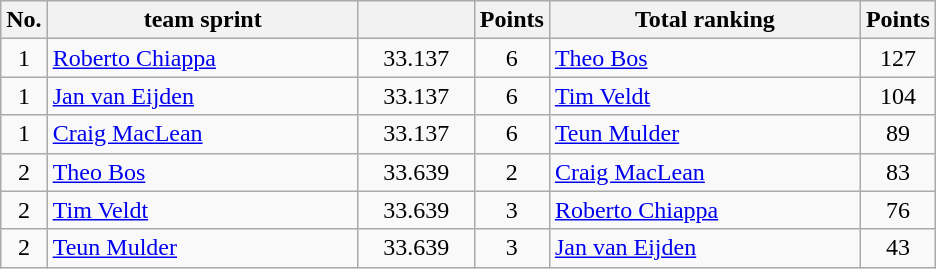<table class="wikitable">
<tr>
<th width="20px">No.</th>
<th width="200px">team sprint</th>
<th width="70px"></th>
<th width="40px">Points</th>
<th width="200px">Total ranking</th>
<th width="40px">Points</th>
</tr>
<tr align=center>
<td>1</td>
<td align=left> <a href='#'>Roberto Chiappa</a></td>
<td>33.137</td>
<td>6</td>
<td align=left> <a href='#'>Theo Bos</a></td>
<td>127</td>
</tr>
<tr align=center>
<td>1</td>
<td align=left> <a href='#'>Jan van Eijden</a></td>
<td>33.137</td>
<td>6</td>
<td align=left> <a href='#'>Tim Veldt</a></td>
<td>104</td>
</tr>
<tr align=center>
<td>1</td>
<td align=left> <a href='#'>Craig MacLean</a></td>
<td>33.137</td>
<td>6</td>
<td align=left> <a href='#'>Teun Mulder</a></td>
<td>89</td>
</tr>
<tr align=center>
<td>2</td>
<td align=left> <a href='#'>Theo Bos</a></td>
<td>33.639</td>
<td>2</td>
<td align=left> <a href='#'>Craig MacLean</a></td>
<td>83</td>
</tr>
<tr align=center>
<td>2</td>
<td align=left> <a href='#'>Tim Veldt</a></td>
<td>33.639</td>
<td>3</td>
<td align=left> <a href='#'>Roberto Chiappa</a></td>
<td>76</td>
</tr>
<tr align=center>
<td>2</td>
<td align=left> <a href='#'>Teun Mulder</a></td>
<td>33.639</td>
<td>3</td>
<td align=left> <a href='#'>Jan van Eijden</a></td>
<td>43</td>
</tr>
</table>
